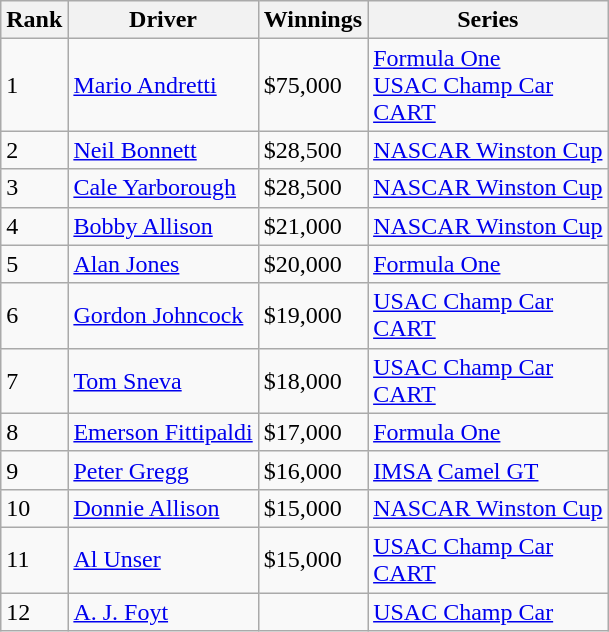<table class="wikitable">
<tr>
<th><strong>Rank</strong></th>
<th><strong>Driver</strong></th>
<th><strong>Winnings</strong></th>
<th><strong>Series</strong></th>
</tr>
<tr>
<td>1</td>
<td> <a href='#'>Mario Andretti</a></td>
<td>$75,000</td>
<td><a href='#'>Formula One</a><br><a href='#'>USAC Champ Car</a><br><a href='#'>CART</a></td>
</tr>
<tr>
<td>2</td>
<td> <a href='#'>Neil Bonnett</a></td>
<td>$28,500</td>
<td><a href='#'>NASCAR Winston Cup</a></td>
</tr>
<tr>
<td>3</td>
<td> <a href='#'>Cale Yarborough</a></td>
<td>$28,500</td>
<td><a href='#'>NASCAR Winston Cup</a></td>
</tr>
<tr>
<td>4</td>
<td> <a href='#'>Bobby Allison</a></td>
<td>$21,000</td>
<td><a href='#'>NASCAR Winston Cup</a></td>
</tr>
<tr>
<td>5</td>
<td> <a href='#'>Alan Jones</a></td>
<td>$20,000</td>
<td><a href='#'>Formula One</a></td>
</tr>
<tr>
<td>6</td>
<td> <a href='#'>Gordon Johncock</a></td>
<td>$19,000</td>
<td><a href='#'>USAC Champ Car</a><br><a href='#'>CART</a></td>
</tr>
<tr>
<td>7</td>
<td> <a href='#'>Tom Sneva</a></td>
<td>$18,000</td>
<td><a href='#'>USAC Champ Car</a><br><a href='#'>CART</a></td>
</tr>
<tr>
<td>8</td>
<td> <a href='#'>Emerson Fittipaldi</a></td>
<td>$17,000</td>
<td><a href='#'>Formula One</a></td>
</tr>
<tr>
<td>9</td>
<td> <a href='#'>Peter Gregg</a></td>
<td>$16,000</td>
<td><a href='#'>IMSA</a> <a href='#'>Camel GT</a></td>
</tr>
<tr>
<td>10</td>
<td> <a href='#'>Donnie Allison</a></td>
<td>$15,000</td>
<td><a href='#'>NASCAR Winston Cup</a></td>
</tr>
<tr>
<td>11</td>
<td> <a href='#'>Al Unser</a></td>
<td>$15,000</td>
<td><a href='#'>USAC Champ Car</a><br><a href='#'>CART</a></td>
</tr>
<tr>
<td>12</td>
<td> <a href='#'>A. J. Foyt</a></td>
<td><small></small></td>
<td><a href='#'>USAC Champ Car</a></td>
</tr>
</table>
